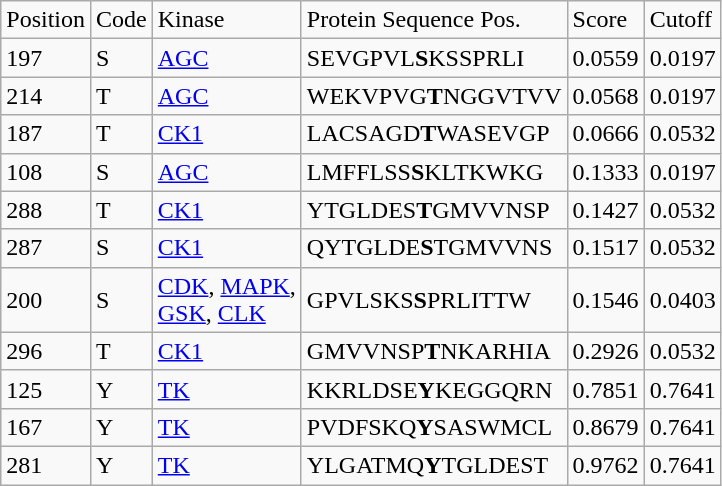<table class="wikitable sortable">
<tr>
<td>Position</td>
<td>Code</td>
<td>Kinase</td>
<td>Protein Sequence Pos.</td>
<td>Score</td>
<td>Cutoff</td>
</tr>
<tr>
<td>197</td>
<td>S</td>
<td><a href='#'>AGC</a></td>
<td>SEVGPVL<strong>S</strong>KSSPRLI</td>
<td>0.0559</td>
<td>0.0197</td>
</tr>
<tr>
<td>214</td>
<td>T</td>
<td><a href='#'>AGC</a></td>
<td>WEKVPVG<strong>T</strong>NGGVTVV</td>
<td>0.0568</td>
<td>0.0197</td>
</tr>
<tr>
<td>187</td>
<td>T</td>
<td><a href='#'>CK1</a></td>
<td>LACSAGD<strong>T</strong>WASEVGP</td>
<td>0.0666</td>
<td>0.0532</td>
</tr>
<tr>
<td>108</td>
<td>S</td>
<td><a href='#'>AGC</a></td>
<td>LMFFLSS<strong>S</strong>KLTKWKG</td>
<td>0.1333</td>
<td>0.0197</td>
</tr>
<tr>
<td>288</td>
<td>T</td>
<td><a href='#'>CK1</a></td>
<td>YTGLDES<strong>T</strong>GMVVNSP</td>
<td>0.1427</td>
<td>0.0532</td>
</tr>
<tr>
<td>287</td>
<td>S</td>
<td><a href='#'>CK1</a></td>
<td>QYTGLDE<strong>S</strong>TGMVVNS</td>
<td>0.1517</td>
<td>0.0532</td>
</tr>
<tr>
<td>200</td>
<td>S</td>
<td><a href='#'>CDK</a>, <a href='#'>MAPK</a>,<br><a href='#'>GSK</a>, <a href='#'>CLK</a></td>
<td>GPVLSKS<strong>S</strong>PRLITTW</td>
<td>0.1546</td>
<td>0.0403</td>
</tr>
<tr>
<td>296</td>
<td>T</td>
<td><a href='#'>CK1</a></td>
<td>GMVVNSP<strong>T</strong>NKARHIA</td>
<td>0.2926</td>
<td>0.0532</td>
</tr>
<tr>
<td>125</td>
<td>Y</td>
<td><a href='#'>TK</a></td>
<td>KKRLDSE<strong>Y</strong>KEGGQRN</td>
<td>0.7851</td>
<td>0.7641</td>
</tr>
<tr>
<td>167</td>
<td>Y</td>
<td><a href='#'>TK</a></td>
<td>PVDFSKQ<strong>Y</strong>SASWMCL</td>
<td>0.8679</td>
<td>0.7641</td>
</tr>
<tr>
<td>281</td>
<td>Y</td>
<td><a href='#'>TK</a></td>
<td>YLGATMQ<strong>Y</strong>TGLDEST</td>
<td>0.9762</td>
<td>0.7641</td>
</tr>
</table>
